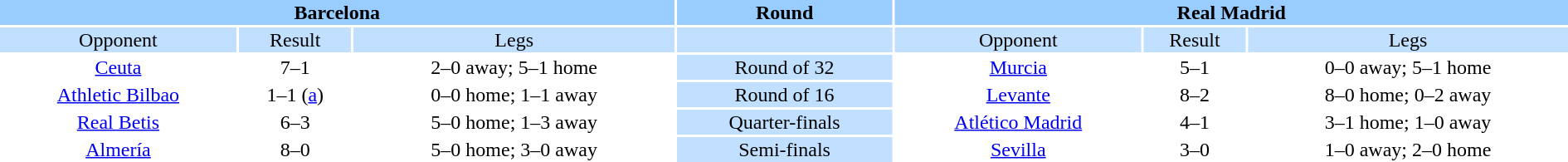<table width="100%" style="text-align:center">
<tr valign=top bgcolor=#99ccff>
<th colspan=3 style="width:1*">Barcelona</th>
<th><strong>Round</strong></th>
<th colspan=3 style="width:1*">Real Madrid</th>
</tr>
<tr valign=top bgcolor=#c1e0ff>
<td>Opponent</td>
<td>Result</td>
<td>Legs</td>
<td bgcolor=#c1e0ff></td>
<td>Opponent</td>
<td>Result</td>
<td>Legs</td>
</tr>
<tr>
<td><a href='#'>Ceuta</a></td>
<td>7–1</td>
<td>2–0 away; 5–1 home</td>
<td bgcolor="#c1e0ff">Round of 32</td>
<td><a href='#'>Murcia</a></td>
<td>5–1</td>
<td>0–0 away; 5–1 home</td>
</tr>
<tr>
<td><a href='#'>Athletic Bilbao</a></td>
<td>1–1 (<a href='#'>a</a>)</td>
<td>0–0 home; 1–1 away</td>
<td bgcolor="#c1e0ff">Round of 16</td>
<td><a href='#'>Levante</a></td>
<td>8–2</td>
<td>8–0 home; 0–2 away</td>
</tr>
<tr>
<td><a href='#'>Real Betis</a></td>
<td>6–3</td>
<td>5–0 home; 1–3 away</td>
<td bgcolor="#c1e0ff">Quarter-finals</td>
<td><a href='#'>Atlético Madrid</a></td>
<td>4–1</td>
<td>3–1 home; 1–0 away</td>
</tr>
<tr>
<td><a href='#'>Almería</a></td>
<td>8–0</td>
<td>5–0 home; 3–0 away</td>
<td bgcolor="#c1e0ff">Semi-finals</td>
<td><a href='#'>Sevilla</a></td>
<td>3–0</td>
<td>1–0 away; 2–0 home</td>
</tr>
</table>
